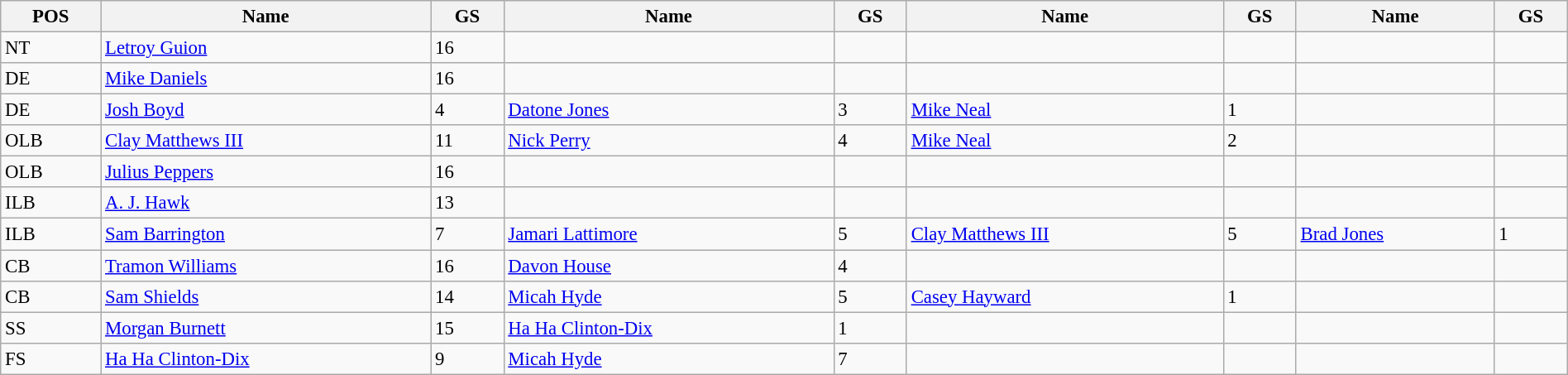<table class="wikitable" style="width:100%; text-align:center; font-size:95%; text-align:left;">
<tr>
<th><strong>POS</strong></th>
<th><strong>Name</strong></th>
<th><strong>GS</strong></th>
<th><strong>Name</strong></th>
<th><strong>GS</strong></th>
<th><strong>Name</strong></th>
<th><strong>GS</strong></th>
<th><strong>Name</strong></th>
<th><strong>GS</strong></th>
</tr>
<tr>
<td>NT</td>
<td><a href='#'>Letroy Guion</a></td>
<td>16</td>
<td></td>
<td></td>
<td></td>
<td></td>
<td></td>
<td></td>
</tr>
<tr>
<td>DE</td>
<td><a href='#'>Mike Daniels</a></td>
<td>16</td>
<td></td>
<td></td>
<td></td>
<td></td>
<td></td>
<td></td>
</tr>
<tr>
<td>DE</td>
<td><a href='#'>Josh Boyd</a></td>
<td>4</td>
<td><a href='#'>Datone Jones</a></td>
<td>3</td>
<td><a href='#'>Mike Neal</a></td>
<td>1</td>
<td></td>
<td></td>
</tr>
<tr>
<td>OLB</td>
<td><a href='#'>Clay Matthews III</a></td>
<td>11</td>
<td><a href='#'>Nick Perry</a></td>
<td>4</td>
<td><a href='#'>Mike Neal</a></td>
<td>2</td>
<td></td>
<td></td>
</tr>
<tr>
<td>OLB</td>
<td><a href='#'>Julius Peppers</a></td>
<td>16</td>
<td></td>
<td></td>
<td></td>
<td></td>
<td></td>
<td></td>
</tr>
<tr>
<td>ILB</td>
<td><a href='#'>A. J. Hawk</a></td>
<td>13</td>
<td></td>
<td></td>
<td></td>
<td></td>
<td></td>
<td></td>
</tr>
<tr>
<td>ILB</td>
<td><a href='#'>Sam Barrington</a></td>
<td>7</td>
<td><a href='#'>Jamari Lattimore</a></td>
<td>5</td>
<td><a href='#'>Clay Matthews III</a></td>
<td>5</td>
<td><a href='#'>Brad Jones</a></td>
<td>1</td>
</tr>
<tr>
<td>CB</td>
<td><a href='#'>Tramon Williams</a></td>
<td>16</td>
<td><a href='#'>Davon House</a></td>
<td>4</td>
<td></td>
<td></td>
<td></td>
<td></td>
</tr>
<tr>
<td>CB</td>
<td><a href='#'>Sam Shields</a></td>
<td>14</td>
<td><a href='#'>Micah Hyde</a></td>
<td>5</td>
<td><a href='#'>Casey Hayward</a></td>
<td>1</td>
<td></td>
<td></td>
</tr>
<tr>
<td>SS</td>
<td><a href='#'>Morgan Burnett</a></td>
<td>15</td>
<td><a href='#'>Ha Ha Clinton-Dix</a></td>
<td>1</td>
<td></td>
<td></td>
<td></td>
<td></td>
</tr>
<tr>
<td>FS</td>
<td><a href='#'>Ha Ha Clinton-Dix</a></td>
<td>9</td>
<td><a href='#'>Micah Hyde</a></td>
<td>7</td>
<td></td>
<td></td>
<td></td>
<td></td>
</tr>
</table>
